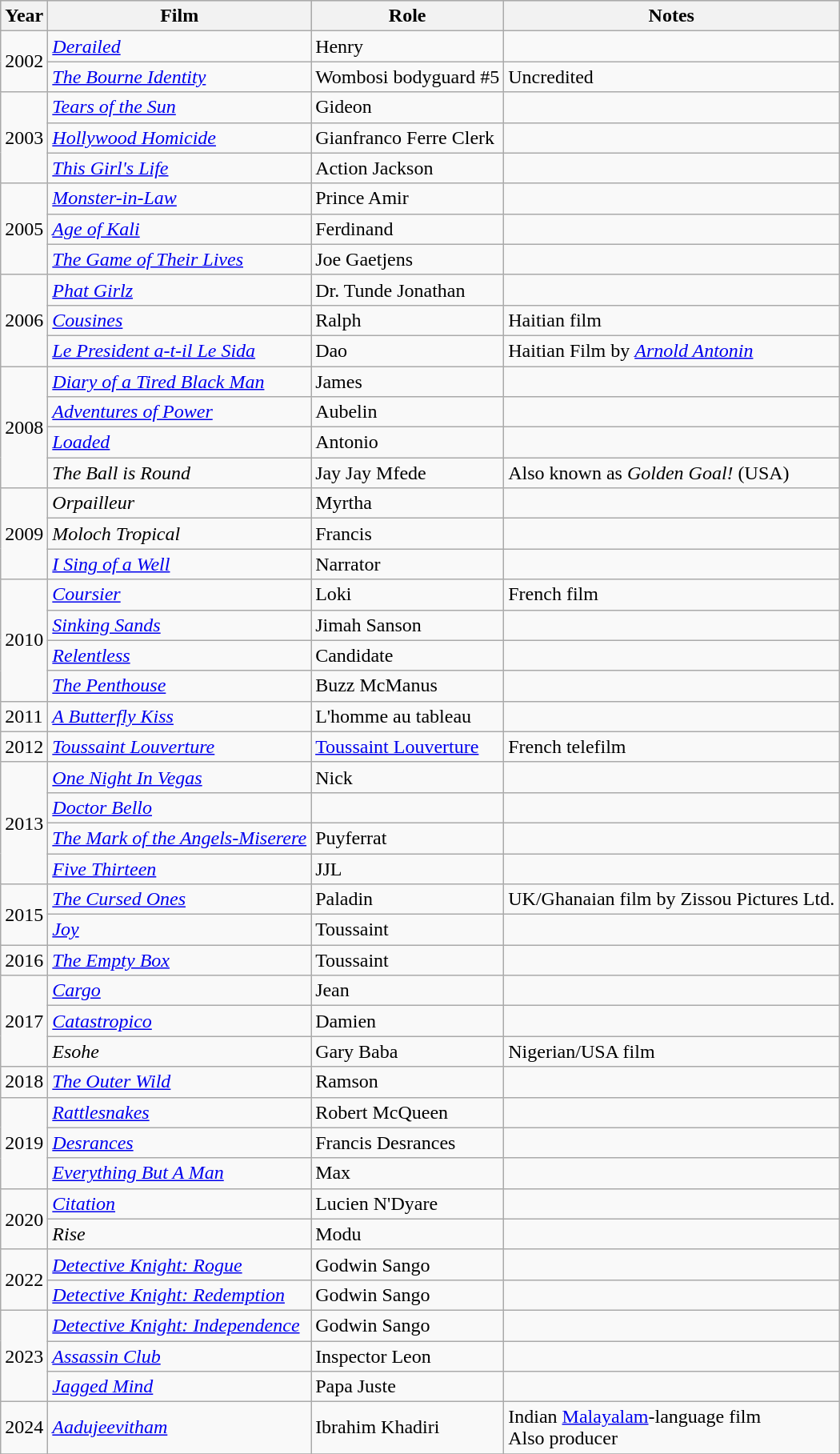<table class="wikitable">
<tr style="background:#ccc; text-align:center;">
<th>Year</th>
<th>Film</th>
<th>Role</th>
<th>Notes</th>
</tr>
<tr>
<td rowspan="2">2002</td>
<td><em><a href='#'>Derailed</a></em></td>
<td>Henry</td>
<td></td>
</tr>
<tr>
<td><em><a href='#'>The Bourne Identity</a></em></td>
<td>Wombosi bodyguard #5</td>
<td>Uncredited</td>
</tr>
<tr>
<td rowspan="3">2003</td>
<td><em><a href='#'>Tears of the Sun</a></em></td>
<td>Gideon</td>
<td></td>
</tr>
<tr>
<td><em><a href='#'>Hollywood Homicide</a></em></td>
<td>Gianfranco Ferre Clerk</td>
<td></td>
</tr>
<tr>
<td><em><a href='#'>This Girl's Life</a></em></td>
<td>Action Jackson</td>
<td></td>
</tr>
<tr>
<td rowspan="3">2005</td>
<td><em><a href='#'>Monster-in-Law</a></em></td>
<td>Prince Amir</td>
<td></td>
</tr>
<tr>
<td><em><a href='#'>Age of Kali</a></em></td>
<td>Ferdinand</td>
<td></td>
</tr>
<tr>
<td><em><a href='#'>The Game of Their Lives</a></em></td>
<td>Joe Gaetjens</td>
<td></td>
</tr>
<tr>
<td rowspan="3">2006</td>
<td><em><a href='#'>Phat Girlz</a></em></td>
<td>Dr. Tunde Jonathan</td>
<td></td>
</tr>
<tr>
<td><em><a href='#'>Cousines</a></em></td>
<td>Ralph</td>
<td>Haitian film</td>
</tr>
<tr>
<td><em><a href='#'>Le President a-t-il Le Sida</a></em></td>
<td>Dao</td>
<td>Haitian Film by <em><a href='#'>Arnold Antonin</a></em></td>
</tr>
<tr>
<td rowspan="4">2008</td>
<td><em><a href='#'>Diary of a Tired Black Man</a></em></td>
<td>James</td>
<td></td>
</tr>
<tr>
<td><em><a href='#'>Adventures of Power</a></em></td>
<td>Aubelin</td>
<td></td>
</tr>
<tr>
<td><em><a href='#'>Loaded</a></em></td>
<td>Antonio</td>
<td></td>
</tr>
<tr>
<td><em>The Ball is Round</em></td>
<td>Jay Jay Mfede</td>
<td>Also known as <em>Golden Goal!</em> (USA)</td>
</tr>
<tr>
<td rowspan="3">2009</td>
<td><em>Orpailleur</em></td>
<td>Myrtha</td>
<td></td>
</tr>
<tr>
<td><em>Moloch Tropical</em></td>
<td>Francis</td>
<td></td>
</tr>
<tr>
<td><em><a href='#'>I Sing of a Well</a></em></td>
<td>Narrator</td>
<td></td>
</tr>
<tr>
<td rowspan="4">2010</td>
<td><em><a href='#'>Coursier</a></em></td>
<td>Loki</td>
<td>French film</td>
</tr>
<tr>
<td><em><a href='#'>Sinking Sands</a></em></td>
<td>Jimah Sanson</td>
<td></td>
</tr>
<tr>
<td><em><a href='#'>Relentless</a></em></td>
<td>Candidate</td>
<td></td>
</tr>
<tr>
<td><em><a href='#'>The Penthouse</a></em></td>
<td>Buzz McManus</td>
<td></td>
</tr>
<tr>
<td>2011</td>
<td><em><a href='#'>A Butterfly Kiss</a></em></td>
<td>L'homme au tableau</td>
<td></td>
</tr>
<tr>
<td>2012</td>
<td><em><a href='#'>Toussaint Louverture</a></em></td>
<td><a href='#'>Toussaint Louverture</a></td>
<td>French telefilm</td>
</tr>
<tr>
<td rowspan=4>2013</td>
<td><em><a href='#'>One Night In Vegas</a></em></td>
<td>Nick</td>
<td></td>
</tr>
<tr>
<td><em><a href='#'>Doctor Bello</a></em></td>
<td></td>
<td></td>
</tr>
<tr>
<td><em><a href='#'>The Mark of the Angels-Miserere</a></em></td>
<td>Puyferrat</td>
<td></td>
</tr>
<tr>
<td><em><a href='#'>Five Thirteen</a></em></td>
<td>JJL</td>
<td></td>
</tr>
<tr>
<td rowspan="2">2015</td>
<td><em><a href='#'>The Cursed Ones</a></em></td>
<td>Paladin</td>
<td>UK/Ghanaian film by Zissou Pictures Ltd.</td>
</tr>
<tr>
<td><em><a href='#'>Joy</a></em></td>
<td>Toussaint</td>
<td></td>
</tr>
<tr>
<td>2016</td>
<td><em><a href='#'>The Empty Box</a></em></td>
<td>Toussaint</td>
<td></td>
</tr>
<tr>
<td rowspan="3">2017</td>
<td><em><a href='#'>Cargo</a></em></td>
<td>Jean</td>
<td></td>
</tr>
<tr>
<td><em><a href='#'>Catastropico</a></em></td>
<td>Damien</td>
<td></td>
</tr>
<tr>
<td><em>Esohe</em></td>
<td>Gary Baba</td>
<td>Nigerian/USA film</td>
</tr>
<tr>
<td>2018</td>
<td><em><a href='#'>The Outer Wild</a></em></td>
<td>Ramson</td>
<td></td>
</tr>
<tr>
<td rowspan="3">2019</td>
<td><em><a href='#'>Rattlesnakes</a></em></td>
<td>Robert McQueen</td>
<td></td>
</tr>
<tr>
<td><em><a href='#'>Desrances</a></em></td>
<td>Francis Desrances</td>
<td></td>
</tr>
<tr>
<td><em><a href='#'>Everything But A Man</a></em></td>
<td>Max</td>
<td></td>
</tr>
<tr>
<td rowspan="2">2020</td>
<td><em><a href='#'>Citation</a></em></td>
<td>Lucien N'Dyare</td>
<td></td>
</tr>
<tr>
<td><em>Rise</em></td>
<td>Modu</td>
<td></td>
</tr>
<tr>
<td rowspan="2">2022</td>
<td><em><a href='#'>Detective Knight: Rogue</a></em></td>
<td>Godwin Sango</td>
<td></td>
</tr>
<tr>
<td><em><a href='#'>Detective Knight: Redemption</a></em></td>
<td>Godwin Sango</td>
<td></td>
</tr>
<tr>
<td rowspan="3">2023</td>
<td><em><a href='#'>Detective Knight: Independence</a></em></td>
<td>Godwin Sango</td>
<td></td>
</tr>
<tr>
<td><em><a href='#'>Assassin Club</a></em></td>
<td>Inspector Leon</td>
<td></td>
</tr>
<tr>
<td><em><a href='#'>Jagged Mind</a></em></td>
<td>Papa Juste</td>
<td></td>
</tr>
<tr>
<td>2024</td>
<td><em><a href='#'>Aadujeevitham</a></em></td>
<td>Ibrahim Khadiri</td>
<td>Indian <a href='#'>Malayalam</a>-language film<br>Also producer</td>
</tr>
<tr>
</tr>
</table>
